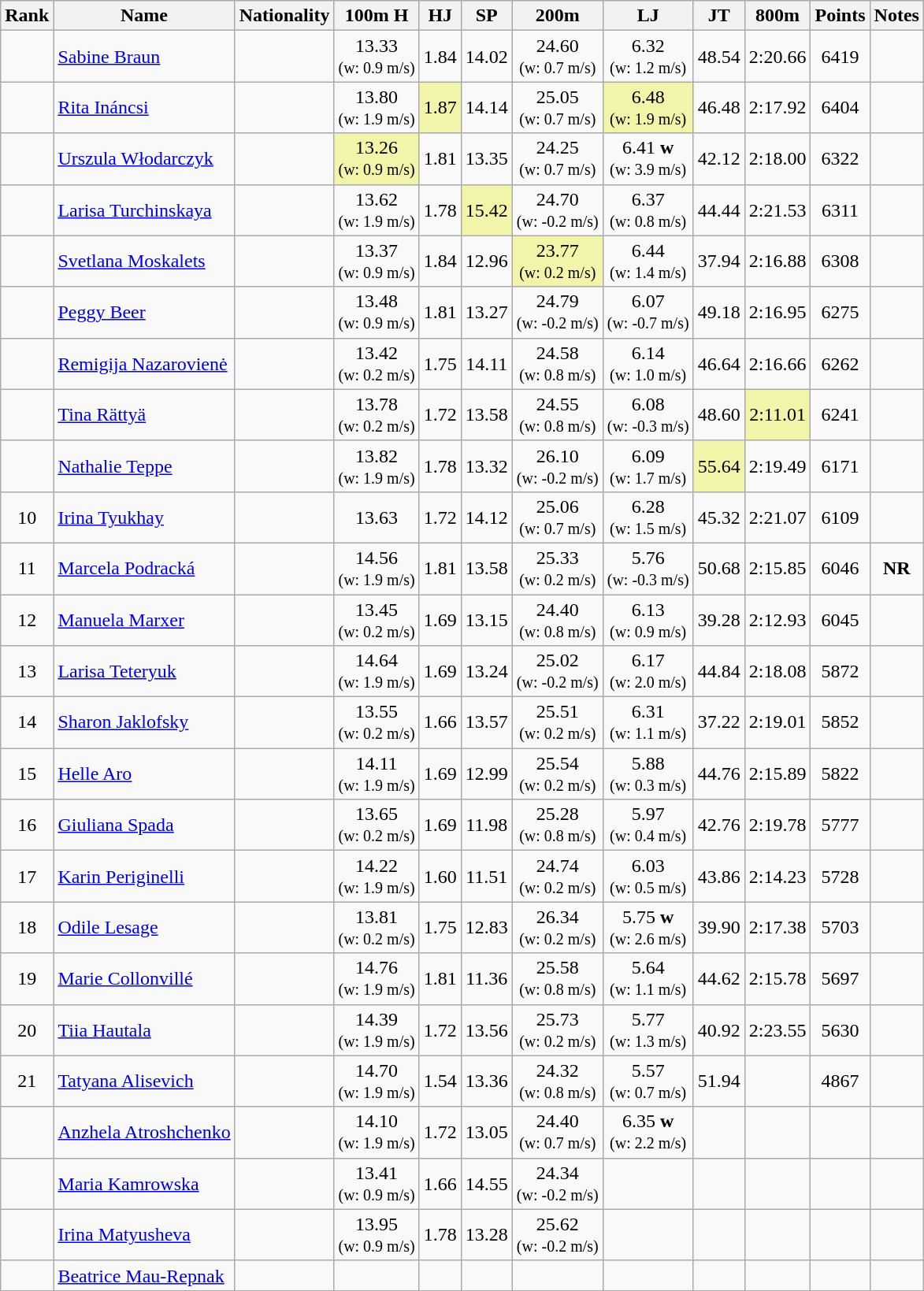<table class="wikitable sortable" style="text-align:center">
<tr>
<th>Rank</th>
<th>Name</th>
<th>Nationality</th>
<th>100m H</th>
<th>HJ</th>
<th>SP</th>
<th>200m</th>
<th>LJ</th>
<th>JT</th>
<th>800m</th>
<th>Points</th>
<th>Notes</th>
</tr>
<tr>
<td></td>
<td align=left><a href='#'>Sabine Braun</a></td>
<td align=left></td>
<td>13.33<br><small>(w: 0.9 m/s)</small></td>
<td>1.84</td>
<td>14.02</td>
<td>24.60<br><small>(w: 0.7 m/s)</small></td>
<td>6.32<br><small>(w: 1.2 m/s)</small></td>
<td>48.54</td>
<td>2:20.66</td>
<td>6419</td>
<td></td>
</tr>
<tr>
<td></td>
<td align=left><a href='#'>Rita Ináncsi</a></td>
<td align=left></td>
<td>13.80<br><small>(w: 1.9 m/s)</small></td>
<td bgcolor=#F2F5A9>1.87</td>
<td>14.14</td>
<td>25.05<br><small>(w: 0.7 m/s)</small></td>
<td bgcolor=#F2F5A9>6.48<br><small>(w: 1.9 m/s)</small></td>
<td>46.48</td>
<td>2:17.92</td>
<td>6404</td>
<td></td>
</tr>
<tr>
<td></td>
<td align=left><a href='#'>Urszula Włodarczyk</a></td>
<td align=left></td>
<td bgcolor=#F2F5A9>13.26<br><small>(w: 0.9 m/s)</small></td>
<td>1.81</td>
<td>13.35</td>
<td>24.25<br><small>(w: 0.7 m/s)</small></td>
<td>6.41 <strong>w</strong><br><small>(w: 3.9 m/s)</small></td>
<td>42.12</td>
<td>2:18.00</td>
<td>6322</td>
<td></td>
</tr>
<tr>
<td></td>
<td align=left><a href='#'>Larisa Turchinskaya</a></td>
<td align=left></td>
<td>13.62<br><small>(w: 1.9 m/s)</small></td>
<td>1.78</td>
<td bgcolor=#F2F5A9>15.42</td>
<td>24.70<br><small>(w: -0.2 m/s)</small></td>
<td>6.37<br><small>(w: 0.8 m/s)</small></td>
<td>44.44</td>
<td>2:21.53</td>
<td>6311</td>
<td></td>
</tr>
<tr>
<td></td>
<td align=left><a href='#'>Svetlana Moskalets</a></td>
<td align=left></td>
<td>13.37<br><small>(w: 0.9 m/s)</small></td>
<td>1.84</td>
<td>12.96</td>
<td bgcolor=#F2F5A9>23.77<br><small>(w: 0.2 m/s)</small></td>
<td>6.44<br><small>(w: 1.4 m/s)</small></td>
<td>37.94</td>
<td>2:16.88</td>
<td>6308</td>
<td></td>
</tr>
<tr>
<td></td>
<td align=left><a href='#'>Peggy Beer</a></td>
<td align=left></td>
<td>13.48<br><small>(w: 0.9 m/s)</small></td>
<td>1.81</td>
<td>13.27</td>
<td>24.79<br><small>(w: -0.2 m/s)</small></td>
<td>6.07<br><small>(w: -0.7 m/s)</small></td>
<td>49.18</td>
<td>2:16.95</td>
<td>6275</td>
<td></td>
</tr>
<tr>
<td></td>
<td align=left><a href='#'>Remigija Nazarovienė</a></td>
<td align=left></td>
<td>13.42<br><small>(w: 0.2 m/s)</small></td>
<td>1.75</td>
<td>14.11</td>
<td>24.58<br><small>(w: 0.8 m/s)</small></td>
<td>6.14<br><small>(w: 1.0 m/s)</small></td>
<td>46.64</td>
<td>2:16.66</td>
<td>6262</td>
<td></td>
</tr>
<tr>
<td></td>
<td align=left><a href='#'>Tina Rättyä</a></td>
<td align=left></td>
<td>13.78<br><small>(w: 0.2 m/s)</small></td>
<td>1.72</td>
<td>13.58</td>
<td>24.55<br><small>(w: 0.8 m/s)</small></td>
<td>6.08<br><small>(w: -0.3 m/s)</small></td>
<td>48.60</td>
<td bgcolor=#F2F5A9>2:11.01</td>
<td>6241</td>
<td></td>
</tr>
<tr>
<td></td>
<td align=left><a href='#'>Nathalie Teppe</a></td>
<td align=left></td>
<td>13.82<br><small>(w: 1.9 m/s)</small></td>
<td>1.78</td>
<td>13.32</td>
<td>26.10<br><small>(w: -0.2 m/s)</small></td>
<td>6.09<br><small>(w: 1.7 m/s)</small></td>
<td bgcolor=#F2F5A9>55.64</td>
<td>2:19.49</td>
<td>6171</td>
<td></td>
</tr>
<tr>
<td>10</td>
<td align=left><a href='#'>Irina Tyukhay</a></td>
<td align=left></td>
<td>13.63</td>
<td>1.72</td>
<td>14.12</td>
<td>25.06<br><small>(w: 0.7 m/s)</small></td>
<td>6.28<br><small>(w: 1.5 m/s)</small></td>
<td>45.32</td>
<td>2:21.07</td>
<td>6109</td>
<td></td>
</tr>
<tr>
<td>11</td>
<td align=left><a href='#'>Marcela Podracká</a></td>
<td align=left></td>
<td>14.56<br><small>(w: 1.9 m/s)</small></td>
<td>1.81</td>
<td>13.58</td>
<td>25.33<br><small>(w: 0.2 m/s)</small></td>
<td>5.76<br><small>(w: -0.3 m/s)</small></td>
<td>50.68</td>
<td>2:15.85</td>
<td>6046</td>
<td><strong>NR</strong></td>
</tr>
<tr>
<td>12</td>
<td align=left><a href='#'>Manuela Marxer</a></td>
<td align=left></td>
<td>13.45<br><small>(w: 0.2 m/s)</small></td>
<td>1.69</td>
<td>13.15</td>
<td>24.40<br><small>(w: 0.8 m/s)</small></td>
<td>6.13<br><small>(w: 0.9 m/s)</small></td>
<td>39.28</td>
<td>2:12.93</td>
<td>6045</td>
<td></td>
</tr>
<tr>
<td>13</td>
<td align=left><a href='#'>Larisa Teteryuk</a></td>
<td align=left></td>
<td>14.64<br><small>(w: 1.9 m/s)</small></td>
<td>1.69</td>
<td>13.24</td>
<td>25.02<br><small>(w: -0.2 m/s)</small></td>
<td>6.17<br><small>(w: 2.0 m/s)</small></td>
<td>44.84</td>
<td>2:18.08</td>
<td>5872</td>
<td></td>
</tr>
<tr>
<td>14</td>
<td align=left><a href='#'>Sharon Jaklofsky</a></td>
<td align=left></td>
<td>13.55<br><small>(w: 0.2 m/s)</small></td>
<td>1.66</td>
<td>13.57</td>
<td>25.51<br><small>(w: 0.2 m/s)</small></td>
<td>6.31<br><small>(w: 1.1 m/s)</small></td>
<td>37.22</td>
<td>2:19.01</td>
<td>5852</td>
<td></td>
</tr>
<tr>
<td>15</td>
<td align=left><a href='#'>Helle Aro</a></td>
<td align=left></td>
<td>14.11<br><small>(w: 1.9 m/s)</small></td>
<td>1.69</td>
<td>12.99</td>
<td>25.54<br><small>(w: 0.2 m/s)</small></td>
<td>5.88<br><small>(w: 0.3 m/s)</small></td>
<td>44.76</td>
<td>2:15.89</td>
<td>5822</td>
<td></td>
</tr>
<tr>
<td>16</td>
<td align=left><a href='#'>Giuliana Spada</a></td>
<td align=left></td>
<td>13.65<br><small>(w: 0.2 m/s)</small></td>
<td>1.69</td>
<td>11.98</td>
<td>25.28<br><small>(w: 0.8 m/s)</small></td>
<td>5.97<br><small>(w: 0.4 m/s)</small></td>
<td>42.76</td>
<td>2:19.78</td>
<td>5777</td>
<td></td>
</tr>
<tr>
<td>17</td>
<td align=left><a href='#'>Karin Periginelli</a></td>
<td align=left></td>
<td>14.22<br><small>(w: 1.9 m/s)</small></td>
<td>1.60</td>
<td>11.51</td>
<td>24.74<br><small>(w: 0.2 m/s)</small></td>
<td>6.03<br><small>(w: 0.5 m/s)</small></td>
<td>43.86</td>
<td>2:14.23</td>
<td>5728</td>
<td></td>
</tr>
<tr>
<td>18</td>
<td align=left><a href='#'>Odile Lesage</a></td>
<td align=left></td>
<td>13.81<br><small>(w: 0.2 m/s)</small></td>
<td>1.75</td>
<td>12.83</td>
<td>26.34<br><small>(w: 0.2 m/s)</small></td>
<td>5.75 <strong>w</strong><br><small>(w: 2.6 m/s)</small></td>
<td>39.90</td>
<td>2:17.38</td>
<td>5703</td>
<td></td>
</tr>
<tr>
<td>19</td>
<td align=left><a href='#'>Marie Collonvillé</a></td>
<td align=left></td>
<td>14.76<br><small>(w: 1.9 m/s)</small></td>
<td>1.81</td>
<td>11.36</td>
<td>25.58<br><small>(w: 0.8 m/s)</small></td>
<td>5.64<br><small>(w: 1.1 m/s)</small></td>
<td>44.62</td>
<td>2:15.78</td>
<td>5697</td>
<td></td>
</tr>
<tr>
<td>20</td>
<td align=left><a href='#'>Tiia Hautala</a></td>
<td align=left></td>
<td>14.39<br><small>(w: 1.9 m/s)</small></td>
<td>1.72</td>
<td>13.56</td>
<td>25.73<br><small>(w: 0.2 m/s)</small></td>
<td>5.77<br><small>(w: 1.3 m/s)</small></td>
<td>40.92</td>
<td>2:23.55</td>
<td>5630</td>
<td></td>
</tr>
<tr>
<td>21</td>
<td align=left><a href='#'>Tatyana Alisevich</a></td>
<td align=left></td>
<td>14.70<br><small>(w: 1.9 m/s)</small></td>
<td>1.54</td>
<td>13.36</td>
<td>24.32<br><small>(w: 0.8 m/s)</small></td>
<td>5.57<br><small>(w: 0.7 m/s)</small></td>
<td>51.94</td>
<td></td>
<td>4867</td>
<td></td>
</tr>
<tr>
<td></td>
<td align=left><a href='#'>Anzhela Atroshchenko</a></td>
<td align=left></td>
<td>14.10<br><small>(w: 1.9 m/s)</small></td>
<td>1.72</td>
<td>13.05</td>
<td>24.40<br><small>(w: 0.7 m/s)</small></td>
<td>6.35 <strong>w</strong><br><small>(w: 2.2 m/s)</small></td>
<td></td>
<td></td>
<td></td>
<td></td>
</tr>
<tr>
<td></td>
<td align=left><a href='#'>Maria Kamrowska</a></td>
<td align=left></td>
<td>13.41<br><small>(w: 0.9 m/s)</small></td>
<td>1.66</td>
<td>14.55</td>
<td>24.34<br><small>(w: -0.2 m/s)</small></td>
<td></td>
<td></td>
<td></td>
<td></td>
<td></td>
</tr>
<tr>
<td></td>
<td align=left><a href='#'>Irina Matyusheva</a></td>
<td align=left></td>
<td>13.95<br><small>(w: 0.9 m/s)</small></td>
<td>1.78</td>
<td>13.28</td>
<td>25.62<br><small>(w: -0.2 m/s)</small></td>
<td></td>
<td></td>
<td></td>
<td></td>
<td></td>
</tr>
<tr>
<td></td>
<td align=left><a href='#'>Beatrice Mau-Repnak</a></td>
<td align=left></td>
<td></td>
<td></td>
<td></td>
<td></td>
<td></td>
<td></td>
<td></td>
<td></td>
<td></td>
</tr>
</table>
